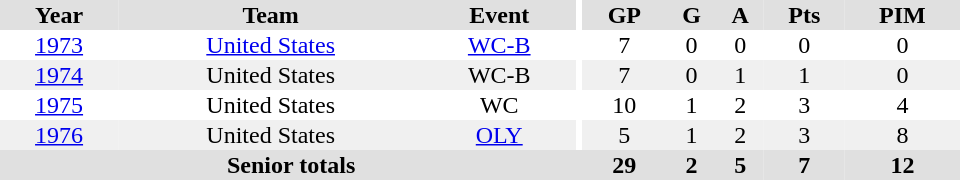<table border="0" cellpadding="1" cellspacing="0" ID="Table3" style="text-align:center; width:40em">
<tr bgcolor="#e0e0e0">
<th>Year</th>
<th>Team</th>
<th>Event</th>
<th rowspan="102" bgcolor="#ffffff"></th>
<th>GP</th>
<th>G</th>
<th>A</th>
<th>Pts</th>
<th>PIM</th>
</tr>
<tr>
<td><a href='#'>1973</a></td>
<td><a href='#'>United States</a></td>
<td><a href='#'>WC-B</a></td>
<td>7</td>
<td>0</td>
<td>0</td>
<td>0</td>
<td>0</td>
</tr>
<tr bgcolor="#f0f0f0">
<td><a href='#'>1974</a></td>
<td>United States</td>
<td>WC-B</td>
<td>7</td>
<td>0</td>
<td>1</td>
<td>1</td>
<td>0</td>
</tr>
<tr>
<td><a href='#'>1975</a></td>
<td>United States</td>
<td>WC</td>
<td>10</td>
<td>1</td>
<td>2</td>
<td>3</td>
<td>4</td>
</tr>
<tr bgcolor="#f0f0f0">
<td><a href='#'>1976</a></td>
<td>United States</td>
<td><a href='#'>OLY</a></td>
<td>5</td>
<td>1</td>
<td>2</td>
<td>3</td>
<td>8</td>
</tr>
<tr bgcolor="#e0e0e0">
<th colspan="4">Senior totals</th>
<th>29</th>
<th>2</th>
<th>5</th>
<th>7</th>
<th>12</th>
</tr>
</table>
